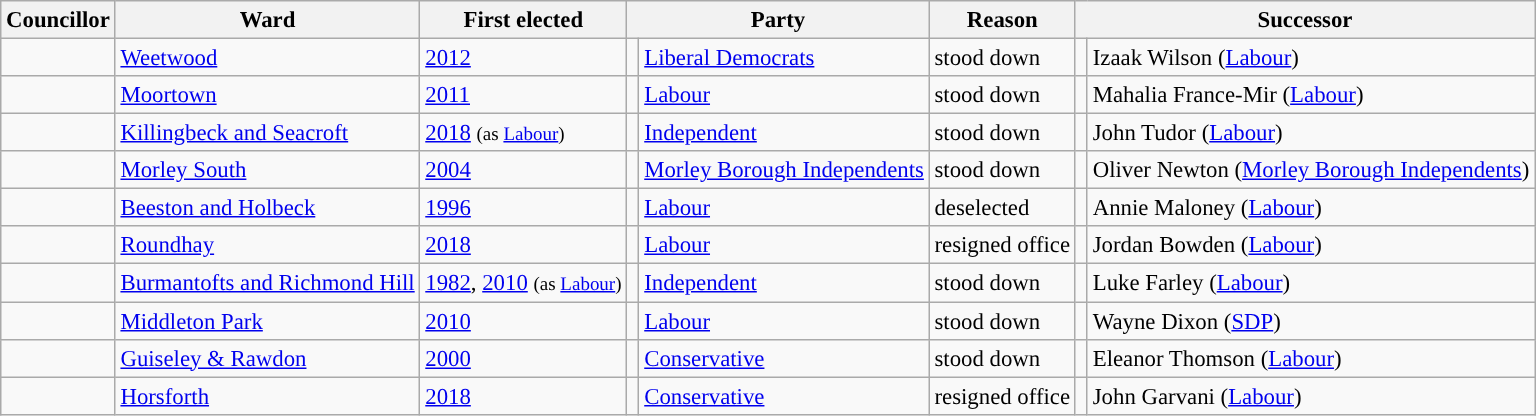<table class="wikitable sortable" style="font-size:95%;">
<tr>
<th scope="col">Councillor</th>
<th scope="col">Ward</th>
<th scope="col">First elected</th>
<th colspan="2" scope="col">Party</th>
<th scope="col">Reason</th>
<th colspan="2" scope="col">Successor</th>
</tr>
<tr>
<td></td>
<td><a href='#'>Weetwood</a></td>
<td><a href='#'>2012</a></td>
<td width="1" style="color:inherit;background:"></td>
<td><a href='#'>Liberal Democrats</a></td>
<td>stood down</td>
<td width="1" style="color:inherit;background:"></td>
<td>Izaak Wilson (<a href='#'>Labour</a>)</td>
</tr>
<tr>
<td></td>
<td><a href='#'>Moortown</a></td>
<td><a href='#'>2011</a></td>
<td width="1" style="color:inherit;background:"></td>
<td><a href='#'>Labour</a></td>
<td>stood down</td>
<td width="1" style="color:inherit;background:"></td>
<td>Mahalia France-Mir (<a href='#'>Labour</a>)</td>
</tr>
<tr>
<td></td>
<td><a href='#'>Killingbeck and Seacroft</a></td>
<td><a href='#'>2018</a> <small>(as <a href='#'>Labour</a>)</small></td>
<td width="1" style="color:inherit;background:"></td>
<td><a href='#'>Independent</a></td>
<td>stood down</td>
<td width="1" style="color:inherit;background:"></td>
<td>John Tudor (<a href='#'>Labour</a>)</td>
</tr>
<tr>
<td></td>
<td><a href='#'>Morley South</a></td>
<td><a href='#'>2004</a></td>
<td width="1" style="color:inherit;background:"></td>
<td><a href='#'>Morley Borough Independents</a></td>
<td>stood down</td>
<td width="1" style="color:inherit;background:"></td>
<td>Oliver Newton	(<a href='#'>Morley Borough Independents</a>)</td>
</tr>
<tr>
<td></td>
<td><a href='#'>Beeston and Holbeck</a></td>
<td><a href='#'>1996</a></td>
<td width="1" style="color:inherit;background:"></td>
<td><a href='#'>Labour</a></td>
<td>deselected</td>
<td width="1" style="color:inherit;background:"></td>
<td>Annie Maloney (<a href='#'>Labour</a>)</td>
</tr>
<tr>
<td></td>
<td><a href='#'>Roundhay</a></td>
<td><a href='#'>2018</a></td>
<td width="1" style="color:inherit;background:"></td>
<td><a href='#'>Labour</a></td>
<td>resigned office</td>
<td width="1" style="color:inherit;background:"></td>
<td>Jordan Bowden (<a href='#'>Labour</a>)</td>
</tr>
<tr>
<td></td>
<td><a href='#'>Burmantofts and Richmond Hill</a></td>
<td><a href='#'>1982</a>, <a href='#'>2010</a> <small>(as <a href='#'>Labour</a>)</small></td>
<td width="1" style="color:inherit;background:"></td>
<td><a href='#'>Independent</a></td>
<td>stood down</td>
<td width="1" style="color:inherit;background:"></td>
<td>Luke Farley (<a href='#'>Labour</a>)</td>
</tr>
<tr>
<td></td>
<td><a href='#'>Middleton Park</a></td>
<td><a href='#'>2010</a></td>
<td width="1" style="color:inherit;background:"></td>
<td><a href='#'>Labour</a></td>
<td>stood down</td>
<td width="1" style="color:inherit;background:"></td>
<td>Wayne Dixon (<a href='#'>SDP</a>)</td>
</tr>
<tr>
<td></td>
<td><a href='#'>Guiseley & Rawdon</a></td>
<td><a href='#'>2000</a></td>
<td width="1" style="color:inherit;background:"></td>
<td><a href='#'>Conservative</a></td>
<td>stood down</td>
<td width="1" style="color:inherit;background:"></td>
<td>Eleanor Thomson (<a href='#'>Labour</a>)</td>
</tr>
<tr>
<td></td>
<td><a href='#'>Horsforth</a></td>
<td><a href='#'>2018</a></td>
<td width="1" style="color:inherit;background:"></td>
<td><a href='#'>Conservative</a></td>
<td>resigned office</td>
<td width="1" style="color:inherit;background:"></td>
<td>John Garvani (<a href='#'>Labour</a>)</td>
</tr>
</table>
